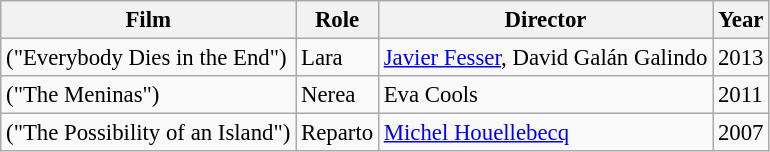<table class="wikitable" style="font-size: 95%;">
<tr>
<th>Film</th>
<th>Role</th>
<th>Director</th>
<th>Year</th>
</tr>
<tr>
<td><strong></strong> ("Everybody Dies in the End")</td>
<td>Lara</td>
<td><a href='#'>Javier Fesser</a>, David Galán Galindo</td>
<td>2013</td>
</tr>
<tr>
<td><strong></strong> ("The Meninas")</td>
<td>Nerea</td>
<td>Eva Cools</td>
<td>2011</td>
</tr>
<tr>
<td><strong></strong> ("The Possibility of an Island")</td>
<td>Reparto</td>
<td><a href='#'>Michel Houellebecq</a></td>
<td>2007</td>
</tr>
</table>
